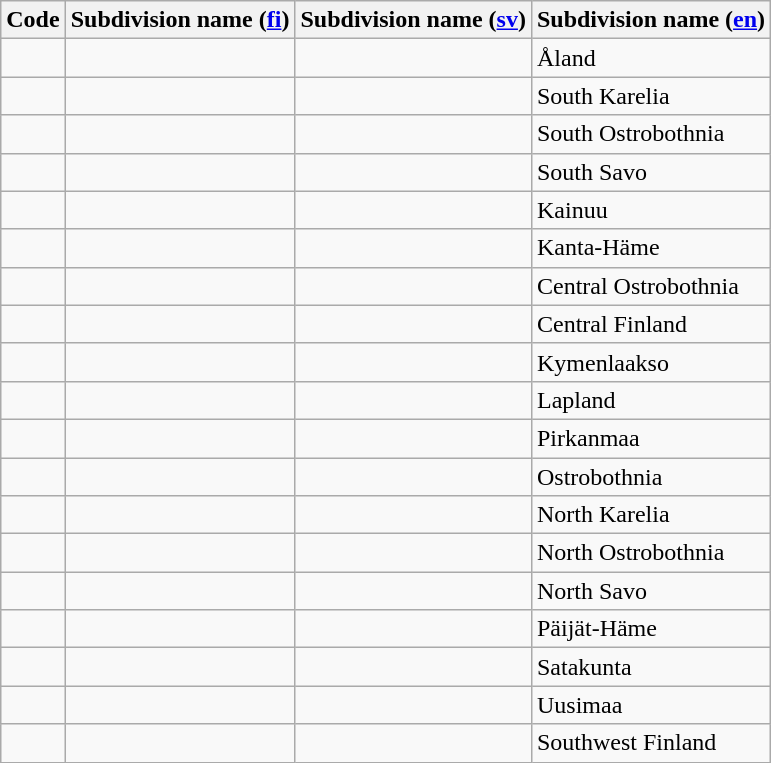<table class="wikitable sortable">
<tr>
<th>Code</th>
<th>Subdivision name (<a href='#'>fi</a>)</th>
<th>Subdivision name (<a href='#'>sv</a>)</th>
<th>Subdivision name (<a href='#'>en</a>)<br></th>
</tr>
<tr>
<td></td>
<td></td>
<td></td>
<td>Åland</td>
</tr>
<tr>
<td></td>
<td></td>
<td></td>
<td>South Karelia</td>
</tr>
<tr>
<td></td>
<td></td>
<td data-sort-value="Södra ZZOsterbotten"></td>
<td>South Ostrobothnia</td>
</tr>
<tr>
<td></td>
<td></td>
<td></td>
<td>South Savo</td>
</tr>
<tr>
<td></td>
<td></td>
<td></td>
<td>Kainuu</td>
</tr>
<tr>
<td></td>
<td></td>
<td></td>
<td>Kanta-Häme</td>
</tr>
<tr>
<td></td>
<td></td>
<td></td>
<td>Central Ostrobothnia</td>
</tr>
<tr>
<td></td>
<td></td>
<td></td>
<td>Central Finland</td>
</tr>
<tr>
<td></td>
<td></td>
<td></td>
<td>Kymenlaakso</td>
</tr>
<tr>
<td></td>
<td></td>
<td></td>
<td>Lapland</td>
</tr>
<tr>
<td></td>
<td></td>
<td></td>
<td>Pirkanmaa</td>
</tr>
<tr>
<td></td>
<td></td>
<td data-sort-value="ZZOsterbotten"></td>
<td>Ostrobothnia</td>
</tr>
<tr>
<td></td>
<td></td>
<td></td>
<td>North Karelia</td>
</tr>
<tr>
<td></td>
<td></td>
<td data-sort-value="Norra ZZOsterbotten"></td>
<td>North Ostrobothnia</td>
</tr>
<tr>
<td></td>
<td></td>
<td></td>
<td>North Savo</td>
</tr>
<tr>
<td></td>
<td data-sort-value="PZZEijZZEt-HZZEme"></td>
<td></td>
<td>Päijät-Häme</td>
</tr>
<tr>
<td></td>
<td></td>
<td></td>
<td>Satakunta</td>
</tr>
<tr>
<td></td>
<td></td>
<td></td>
<td>Uusimaa</td>
</tr>
<tr>
<td></td>
<td></td>
<td></td>
<td>Southwest Finland</td>
</tr>
</table>
